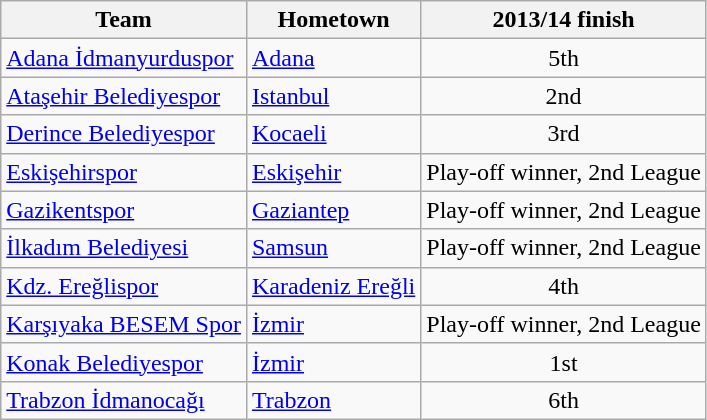<table class="wikitable sortable">
<tr>
<th>Team</th>
<th>Hometown</th>
<th data-sort-type="number">2013/14 finish</th>
</tr>
<tr>
<td><a href='#'>Adana İdmanyurduspor</a></td>
<td><a href='#'>Adana</a></td>
<td align=center>5th</td>
</tr>
<tr>
<td><a href='#'>Ataşehir Belediyespor</a></td>
<td><a href='#'>Istanbul</a></td>
<td align=center>2nd</td>
</tr>
<tr>
<td><a href='#'>Derince Belediyespor</a></td>
<td><a href='#'>Kocaeli</a></td>
<td align=center>3rd</td>
</tr>
<tr>
<td><a href='#'>Eskişehirspor</a></td>
<td><a href='#'>Eskişehir</a></td>
<td align=center>Play-off winner, 2nd League</td>
</tr>
<tr>
<td><a href='#'>Gazikentspor</a></td>
<td><a href='#'>Gaziantep</a></td>
<td align=center>Play-off winner, 2nd League</td>
</tr>
<tr>
<td><a href='#'>İlkadım Belediyesi</a></td>
<td><a href='#'>Samsun</a></td>
<td align=center>Play-off winner, 2nd League</td>
</tr>
<tr>
<td><a href='#'>Kdz. Ereğlispor</a></td>
<td><a href='#'>Karadeniz Ereğli</a></td>
<td align=center>4th</td>
</tr>
<tr>
<td><a href='#'>Karşıyaka BESEM Spor</a></td>
<td><a href='#'>İzmir</a></td>
<td align=center>Play-off winner, 2nd League</td>
</tr>
<tr>
<td><a href='#'>Konak Belediyespor</a></td>
<td><a href='#'>İzmir</a></td>
<td align=center>1st</td>
</tr>
<tr>
<td><a href='#'>Trabzon İdmanocağı</a></td>
<td><a href='#'>Trabzon</a></td>
<td align=center>6th</td>
</tr>
</table>
